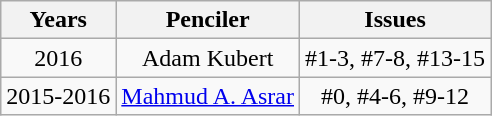<table class="wikitable" style="vertical-align:text-top">
<tr>
<th>Years</th>
<th>Penciler</th>
<th>Issues</th>
</tr>
<tr>
<td align="center">2016</td>
<td align="center">Adam Kubert</td>
<td align="center">#1-3, #7-8, #13-15</td>
</tr>
<tr>
<td align="center">2015-2016</td>
<td align="center"><a href='#'>Mahmud A. Asrar</a></td>
<td align="center">#0, #4-6, #9-12</td>
</tr>
</table>
